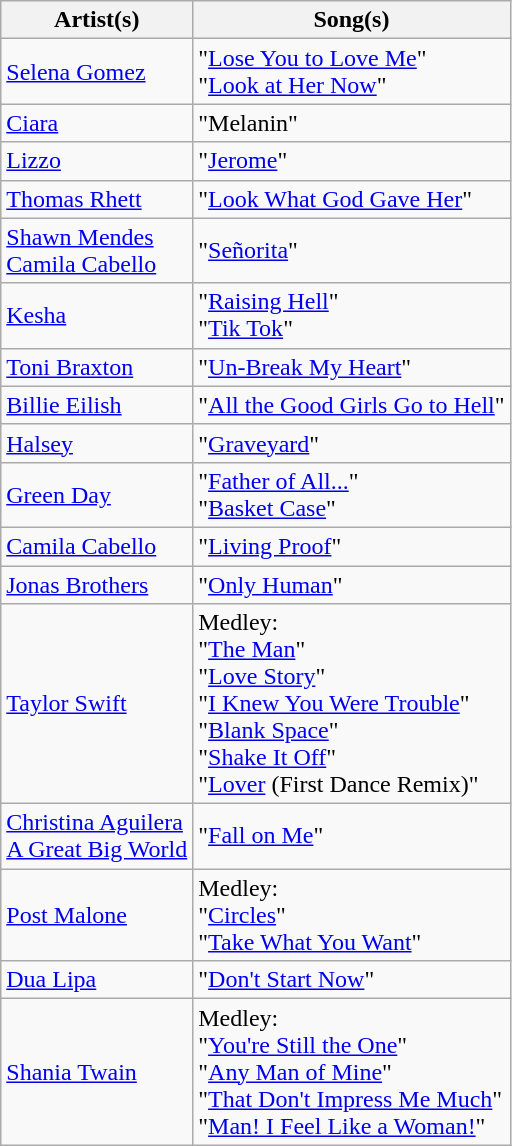<table class="wikitable">
<tr>
<th>Artist(s)</th>
<th>Song(s)</th>
</tr>
<tr>
<td><a href='#'>Selena Gomez</a></td>
<td>"<a href='#'>Lose You to Love Me</a>"<br>"<a href='#'>Look at Her Now</a>"</td>
</tr>
<tr>
<td><a href='#'>Ciara</a></td>
<td>"Melanin" </td>
</tr>
<tr>
<td><a href='#'>Lizzo</a></td>
<td>"<a href='#'>Jerome</a>"</td>
</tr>
<tr>
<td><a href='#'>Thomas Rhett</a></td>
<td>"<a href='#'>Look What God Gave Her</a>"</td>
</tr>
<tr>
<td><a href='#'>Shawn Mendes</a><br><a href='#'>Camila Cabello</a></td>
<td>"<a href='#'>Señorita</a>"</td>
</tr>
<tr>
<td><a href='#'>Kesha</a></td>
<td>"<a href='#'>Raising Hell</a>" <br>"<a href='#'>Tik Tok</a>"</td>
</tr>
<tr>
<td><a href='#'>Toni Braxton</a></td>
<td>"<a href='#'>Un-Break My Heart</a>"</td>
</tr>
<tr>
<td><a href='#'>Billie Eilish</a></td>
<td>"<a href='#'>All the Good Girls Go to Hell</a>"</td>
</tr>
<tr>
<td><a href='#'>Halsey</a></td>
<td>"<a href='#'>Graveyard</a>"</td>
</tr>
<tr>
<td><a href='#'>Green Day</a></td>
<td>"<a href='#'>Father of All...</a>"<br>"<a href='#'>Basket Case</a>"</td>
</tr>
<tr>
<td><a href='#'>Camila Cabello</a></td>
<td>"<a href='#'>Living Proof</a>"</td>
</tr>
<tr>
<td><a href='#'>Jonas Brothers</a></td>
<td>"<a href='#'>Only Human</a>" </td>
</tr>
<tr>
<td><a href='#'>Taylor Swift</a></td>
<td>Medley:<br>"<a href='#'>The Man</a>" <br>"<a href='#'>Love Story</a>"<br>"<a href='#'>I Knew You Were Trouble</a>"<br>"<a href='#'>Blank Space</a>"<br>"<a href='#'>Shake It Off</a>" <br>"<a href='#'>Lover</a> (First Dance Remix)" </td>
</tr>
<tr>
<td><a href='#'>Christina Aguilera</a><br><a href='#'>A Great Big World</a></td>
<td>"<a href='#'>Fall on Me</a>"</td>
</tr>
<tr>
<td><a href='#'>Post Malone</a></td>
<td>Medley: <br> "<a href='#'>Circles</a>"<br>"<a href='#'>Take What You Want</a>" </td>
</tr>
<tr>
<td><a href='#'>Dua Lipa</a></td>
<td>"<a href='#'>Don't Start Now</a>"</td>
</tr>
<tr>
<td><a href='#'>Shania Twain</a></td>
<td>Medley: <br>"<a href='#'>You're Still the One</a>"<br>"<a href='#'>Any Man of Mine</a>"<br>"<a href='#'>That Don't Impress Me Much</a>"<br>"<a href='#'>Man! I Feel Like a Woman!</a>"</td>
</tr>
</table>
